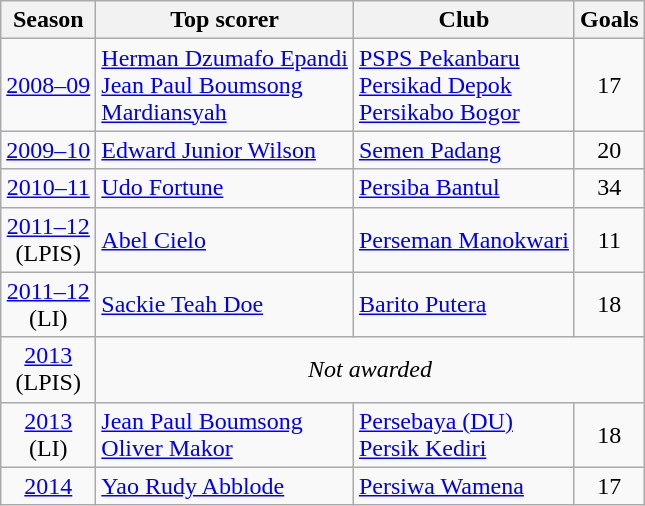<table class="wikitable">
<tr>
<th>Season</th>
<th>Top scorer</th>
<th>Club</th>
<th>Goals</th>
</tr>
<tr>
<td align="center"><a href='#'>2008–09</a></td>
<td> <a href='#'>Herman Dzumafo Epandi</a><br> <a href='#'>Jean Paul Boumsong</a><br> <a href='#'>Mardiansyah</a></td>
<td><a href='#'>PSPS Pekanbaru</a><br><a href='#'>Persikad Depok</a><br><a href='#'>Persikabo Bogor</a></td>
<td align="center">17</td>
</tr>
<tr>
<td align="center"><a href='#'>2009–10</a></td>
<td> <a href='#'>Edward Junior Wilson</a></td>
<td><a href='#'>Semen Padang</a></td>
<td align="center">20</td>
</tr>
<tr>
<td align="center"><a href='#'>2010–11</a></td>
<td> <a href='#'>Udo Fortune</a></td>
<td><a href='#'>Persiba Bantul</a></td>
<td align="center">34</td>
</tr>
<tr>
<td align="center"><a href='#'>2011–12</a><br>(LPIS)</td>
<td> <a href='#'>Abel Cielo</a></td>
<td><a href='#'>Perseman Manokwari</a></td>
<td align="center">11</td>
</tr>
<tr>
<td align="center"><a href='#'>2011–12</a><br>(LI)</td>
<td> <a href='#'>Sackie Teah Doe</a></td>
<td><a href='#'>Barito Putera</a></td>
<td align="center">18</td>
</tr>
<tr>
<td align="center"><a href='#'>2013</a><br>(LPIS)</td>
<td colspan="3" align="center"><em>Not awarded</em></td>
</tr>
<tr>
<td align="center"><a href='#'>2013</a><br>(LI)</td>
<td> <a href='#'>Jean Paul Boumsong</a><br> <a href='#'>Oliver Makor</a></td>
<td><a href='#'>Persebaya (DU)</a><br><a href='#'>Persik Kediri</a></td>
<td align="center">18</td>
</tr>
<tr>
<td align="center"><a href='#'>2014</a></td>
<td> <a href='#'>Yao Rudy Abblode</a></td>
<td><a href='#'>Persiwa Wamena</a></td>
<td align="center">17</td>
</tr>
</table>
